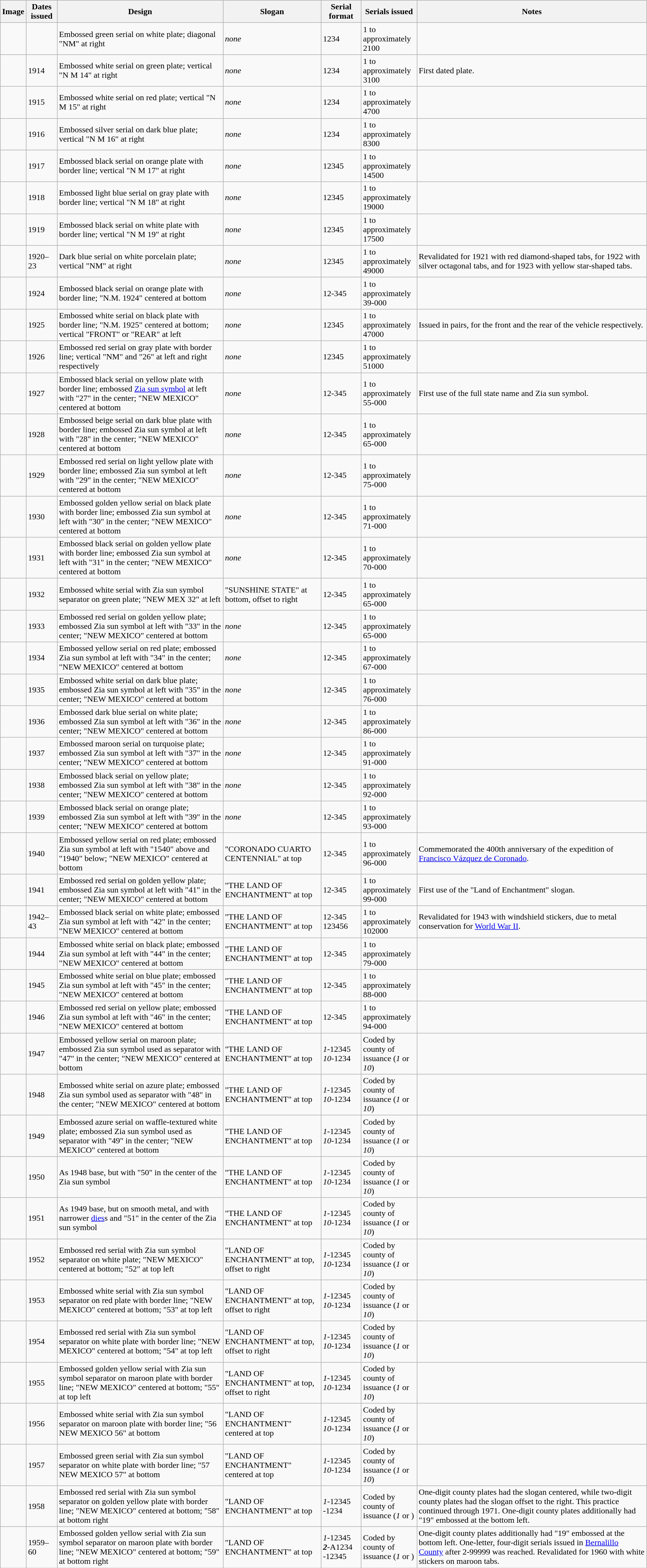<table class="wikitable">
<tr>
<th>Image</th>
<th>Dates issued</th>
<th>Design</th>
<th>Slogan</th>
<th style="width:70px;">Serial format</th>
<th style="width:100px;">Serials issued</th>
<th>Notes</th>
</tr>
<tr>
<td></td>
<td></td>
<td>Embossed green serial on white plate; diagonal "NM" at right</td>
<td><em>none</em></td>
<td>1234</td>
<td>1 to approximately 2100</td>
<td></td>
</tr>
<tr>
<td></td>
<td>1914</td>
<td>Embossed white serial on green plate; vertical "N M 14" at right</td>
<td><em>none</em></td>
<td>1234</td>
<td>1 to approximately 3100</td>
<td>First dated plate.</td>
</tr>
<tr>
<td></td>
<td>1915</td>
<td>Embossed white serial on red plate; vertical "N M 15" at right</td>
<td><em>none</em></td>
<td>1234</td>
<td>1 to approximately 4700</td>
<td></td>
</tr>
<tr>
<td></td>
<td>1916</td>
<td>Embossed silver serial on dark blue plate; vertical "N M 16" at right</td>
<td><em>none</em></td>
<td>1234</td>
<td>1 to approximately 8300</td>
<td></td>
</tr>
<tr>
<td></td>
<td>1917</td>
<td>Embossed black serial on orange plate with border line; vertical "N M 17" at right</td>
<td><em>none</em></td>
<td>12345</td>
<td>1 to approximately 14500</td>
<td></td>
</tr>
<tr>
<td></td>
<td>1918</td>
<td>Embossed light blue serial on gray plate with border line; vertical "N M 18" at right</td>
<td><em>none</em></td>
<td>12345</td>
<td>1 to approximately 19000</td>
<td></td>
</tr>
<tr>
<td></td>
<td>1919</td>
<td>Embossed black serial on white plate with border line; vertical "N M 19" at right</td>
<td><em>none</em></td>
<td>12345</td>
<td>1 to approximately 17500</td>
<td></td>
</tr>
<tr>
<td></td>
<td>1920–23</td>
<td>Dark blue serial on white porcelain plate; vertical "NM" at right</td>
<td><em>none</em></td>
<td>12345</td>
<td>1 to approximately 49000</td>
<td>Revalidated for 1921 with red diamond-shaped tabs, for 1922 with silver octagonal tabs, and for 1923 with yellow star-shaped tabs.</td>
</tr>
<tr>
<td></td>
<td>1924</td>
<td>Embossed black serial on orange plate with border line; "N.M. 1924" centered at bottom</td>
<td><em>none</em></td>
<td>12-345</td>
<td>1 to approximately 39-000</td>
<td></td>
</tr>
<tr>
<td><br></td>
<td>1925</td>
<td>Embossed white serial on black plate with border line; "N.M. 1925" centered at bottom; vertical "FRONT" or "REAR" at left</td>
<td><em>none</em></td>
<td>12345</td>
<td>1 to approximately 47000</td>
<td>Issued in pairs, for the front and the rear of the vehicle respectively.</td>
</tr>
<tr>
<td></td>
<td>1926</td>
<td>Embossed red serial on gray plate with border line; vertical "NM" and "26" at left and right respectively</td>
<td><em>none</em></td>
<td>12345</td>
<td>1 to approximately 51000</td>
<td></td>
</tr>
<tr>
<td></td>
<td>1927</td>
<td>Embossed black serial on yellow plate with border line; embossed <a href='#'>Zia sun symbol</a> at left with "27" in the center; "NEW MEXICO" centered at bottom</td>
<td><em>none</em></td>
<td>12-345</td>
<td>1 to approximately 55-000</td>
<td>First use of the full state name and Zia sun symbol.</td>
</tr>
<tr>
<td></td>
<td>1928</td>
<td>Embossed beige serial on dark blue plate with border line; embossed Zia sun symbol at left with "28" in the center; "NEW MEXICO" centered at bottom</td>
<td><em>none</em></td>
<td>12-345</td>
<td>1 to approximately 65-000</td>
<td></td>
</tr>
<tr>
<td></td>
<td>1929</td>
<td>Embossed red serial on light yellow plate with border line; embossed Zia sun symbol at left with "29" in the center; "NEW MEXICO" centered at bottom</td>
<td><em>none</em></td>
<td>12-345</td>
<td>1 to approximately 75-000</td>
<td></td>
</tr>
<tr>
<td></td>
<td>1930</td>
<td>Embossed golden yellow serial on black plate with border line; embossed Zia sun symbol at left with "30" in the center; "NEW MEXICO" centered at bottom</td>
<td><em>none</em></td>
<td>12-345</td>
<td>1 to approximately 71-000</td>
<td></td>
</tr>
<tr>
<td></td>
<td>1931</td>
<td>Embossed black serial on golden yellow plate with border line; embossed Zia sun symbol at left with "31" in the center; "NEW MEXICO" centered at bottom</td>
<td><em>none</em></td>
<td>12-345</td>
<td>1 to approximately 70-000</td>
<td></td>
</tr>
<tr>
<td></td>
<td>1932</td>
<td>Embossed white serial with Zia sun symbol separator on green plate; "NEW MEX 32" at left</td>
<td>"SUNSHINE STATE" at bottom, offset to right</td>
<td>12-345</td>
<td>1 to approximately 65-000</td>
<td></td>
</tr>
<tr>
<td></td>
<td>1933</td>
<td>Embossed red serial on golden yellow plate; embossed Zia sun symbol at left with "33" in the center; "NEW MEXICO" centered at bottom</td>
<td><em>none</em></td>
<td>12-345</td>
<td>1 to approximately 65-000</td>
<td></td>
</tr>
<tr>
<td></td>
<td>1934</td>
<td>Embossed yellow serial on red plate; embossed Zia sun symbol at left with "34" in the center; "NEW MEXICO" centered at bottom</td>
<td><em>none</em></td>
<td>12-345</td>
<td>1 to approximately 67-000</td>
<td></td>
</tr>
<tr>
<td></td>
<td>1935</td>
<td>Embossed white serial on dark blue plate; embossed Zia sun symbol at left with "35" in the center; "NEW MEXICO" centered at bottom</td>
<td><em>none</em></td>
<td>12-345</td>
<td>1 to approximately 76-000</td>
<td></td>
</tr>
<tr>
<td></td>
<td>1936</td>
<td>Embossed dark blue serial on white plate; embossed Zia sun symbol at left with "36" in the center; "NEW MEXICO" centered at bottom</td>
<td><em>none</em></td>
<td>12-345</td>
<td>1 to approximately 86-000</td>
<td></td>
</tr>
<tr>
<td></td>
<td>1937</td>
<td>Embossed maroon serial on turquoise plate; embossed Zia sun symbol at left with "37" in the center; "NEW MEXICO" centered at bottom</td>
<td><em>none</em></td>
<td>12-345</td>
<td>1 to approximately 91-000</td>
<td></td>
</tr>
<tr>
<td></td>
<td>1938</td>
<td>Embossed black serial on yellow plate; embossed Zia sun symbol at left with "38" in the center; "NEW MEXICO" centered at bottom</td>
<td><em>none</em></td>
<td>12-345</td>
<td>1 to approximately 92-000</td>
<td></td>
</tr>
<tr>
<td></td>
<td>1939</td>
<td>Embossed black serial on orange plate; embossed Zia sun symbol at left with "39" in the center; "NEW MEXICO" centered at bottom</td>
<td><em>none</em></td>
<td>12-345</td>
<td>1 to approximately 93-000</td>
<td></td>
</tr>
<tr>
<td></td>
<td>1940</td>
<td>Embossed yellow serial on red plate; embossed Zia sun symbol at left with "1540" above and "1940" below; "NEW MEXICO" centered at bottom</td>
<td>"CORONADO CUARTO CENTENNIAL" at top</td>
<td>12-345</td>
<td>1 to approximately 96-000</td>
<td>Commemorated the 400th anniversary of the expedition of <a href='#'>Francisco Vázquez de Coronado</a>.</td>
</tr>
<tr>
<td></td>
<td>1941</td>
<td>Embossed red serial on golden yellow plate; embossed Zia sun symbol at left with "41" in the center; "NEW MEXICO" centered at bottom</td>
<td>"THE LAND OF ENCHANTMENT" at top</td>
<td>12-345</td>
<td>1 to approximately 99-000</td>
<td>First use of the "Land of Enchantment" slogan.</td>
</tr>
<tr>
<td></td>
<td>1942–43</td>
<td>Embossed black serial on white plate; embossed Zia sun symbol at left with "42" in the center; "NEW MEXICO" centered at bottom</td>
<td>"THE LAND OF ENCHANTMENT" at top</td>
<td>12-345<br>123456</td>
<td>1 to approximately 102000</td>
<td>Revalidated for 1943 with windshield stickers, due to metal conservation for <a href='#'>World War II</a>.</td>
</tr>
<tr>
<td></td>
<td>1944</td>
<td>Embossed white serial on black plate; embossed Zia sun symbol at left with "44" in the center; "NEW MEXICO" centered at bottom</td>
<td>"THE LAND OF ENCHANTMENT" at top</td>
<td>12-345</td>
<td>1 to approximately 79-000</td>
<td></td>
</tr>
<tr>
<td></td>
<td>1945</td>
<td>Embossed white serial on blue plate; embossed Zia sun symbol at left with "45" in the center; "NEW MEXICO" centered at bottom</td>
<td>"THE LAND OF ENCHANTMENT" at top</td>
<td>12-345</td>
<td>1 to approximately 88-000</td>
<td></td>
</tr>
<tr>
<td></td>
<td>1946</td>
<td>Embossed red serial on yellow plate; embossed Zia sun symbol at left with "46" in the center; "NEW MEXICO" centered at bottom</td>
<td>"THE LAND OF ENCHANTMENT" at top</td>
<td>12-345</td>
<td>1 to approximately 94-000</td>
<td></td>
</tr>
<tr>
<td></td>
<td>1947</td>
<td>Embossed yellow serial on maroon plate; embossed Zia sun symbol used as separator with "47" in the center; "NEW MEXICO" centered at bottom</td>
<td>"THE LAND OF ENCHANTMENT" at top</td>
<td><em>1</em>-12345<br><em>10</em>-1234</td>
<td>Coded by county of issuance (<em>1</em> or <em>10</em>)</td>
<td></td>
</tr>
<tr>
<td></td>
<td>1948</td>
<td>Embossed white serial on azure plate; embossed Zia sun symbol used as separator with "48" in the center; "NEW MEXICO" centered at bottom</td>
<td>"THE LAND OF ENCHANTMENT" at top</td>
<td><em>1</em>-12345<br><em>10</em>-1234</td>
<td>Coded by county of issuance (<em>1</em> or <em>10</em>)</td>
<td></td>
</tr>
<tr>
<td></td>
<td>1949</td>
<td>Embossed azure serial on waffle-textured white plate; embossed Zia sun symbol used as separator with "49" in the center; "NEW MEXICO" centered at bottom</td>
<td>"THE LAND OF ENCHANTMENT" at top</td>
<td><em>1</em>-12345<br><em>10</em>-1234</td>
<td>Coded by county of issuance (<em>1</em> or <em>10</em>)</td>
<td></td>
</tr>
<tr>
<td></td>
<td>1950</td>
<td>As 1948 base, but with "50" in the center of the Zia sun symbol</td>
<td>"THE LAND OF ENCHANTMENT" at top</td>
<td><em>1</em>-12345<br><em>10</em>-1234</td>
<td>Coded by county of issuance (<em>1</em> or <em>10</em>)</td>
<td></td>
</tr>
<tr>
<td></td>
<td>1951</td>
<td>As 1949 base, but on smooth metal, and with narrower <a href='#'>dies</a>s and "51" in the center of the Zia sun symbol</td>
<td>"THE LAND OF ENCHANTMENT" at top</td>
<td><em>1</em>-12345<br><em>10</em>-1234</td>
<td>Coded by county of issuance (<em>1</em> or <em>10</em>)</td>
<td></td>
</tr>
<tr>
<td></td>
<td>1952</td>
<td>Embossed red serial with Zia sun symbol separator on white plate; "NEW MEXICO" centered at bottom; "52" at top left</td>
<td>"LAND OF ENCHANTMENT" at top, offset to right</td>
<td><em>1</em>-12345<br><em>10</em>-1234</td>
<td>Coded by county of issuance (<em>1</em> or <em>10</em>)</td>
<td></td>
</tr>
<tr>
<td></td>
<td>1953</td>
<td>Embossed white serial with Zia sun symbol separator on red plate with border line; "NEW MEXICO" centered at bottom; "53" at top left</td>
<td>"LAND OF ENCHANTMENT" at top, offset to right</td>
<td><em>1</em>-12345<br><em>10</em>-1234</td>
<td>Coded by county of issuance (<em>1</em> or <em>10</em>)</td>
<td></td>
</tr>
<tr>
<td></td>
<td>1954</td>
<td>Embossed red serial with Zia sun symbol separator on white plate with border line; "NEW MEXICO" centered at bottom; "54" at top left</td>
<td>"LAND OF ENCHANTMENT" at top, offset to right</td>
<td><em>1</em>-12345<br><em>10</em>-1234</td>
<td>Coded by county of issuance (<em>1</em> or <em>10</em>)</td>
<td></td>
</tr>
<tr>
<td></td>
<td>1955</td>
<td>Embossed golden yellow serial with Zia sun symbol separator on maroon plate with border line; "NEW MEXICO" centered at bottom; "55" at top left</td>
<td>"LAND OF ENCHANTMENT" at top, offset to right</td>
<td><em>1</em>-12345<br><em>10</em>-1234</td>
<td>Coded by county of issuance (<em>1</em> or <em>10</em>)</td>
<td></td>
</tr>
<tr>
<td></td>
<td>1956</td>
<td>Embossed white serial with Zia sun symbol separator on maroon plate with border line; "56 NEW MEXICO 56" at bottom</td>
<td>"LAND OF ENCHANTMENT" centered at top</td>
<td><em>1</em>-12345<br><em>10</em>-1234</td>
<td>Coded by county of issuance (<em>1</em> or <em>10</em>)</td>
<td></td>
</tr>
<tr>
<td></td>
<td>1957</td>
<td>Embossed green serial with Zia sun symbol separator on white plate with border line; "57 NEW MEXICO 57" at bottom</td>
<td>"LAND OF ENCHANTMENT" centered at top</td>
<td><em>1</em>-12345<br><em>10</em>-1234</td>
<td>Coded by county of issuance (<em>1</em> or <em>10</em>)</td>
<td></td>
</tr>
<tr>
<td></td>
<td>1958</td>
<td>Embossed red serial with Zia sun symbol separator on golden yellow plate with border line; "NEW MEXICO" centered at bottom; "58" at bottom right</td>
<td>"LAND OF ENCHANTMENT" at top</td>
<td><em>1</em>-12345<br>-1234</td>
<td>Coded by county of issuance (<em>1</em> or )</td>
<td>One-digit county plates had the slogan centered, while two-digit county plates had the slogan offset to the right. This practice continued through 1971. One-digit county plates additionally had "19" embossed at the bottom left.</td>
</tr>
<tr>
<td><br></td>
<td>1959–60</td>
<td>Embossed golden yellow serial with Zia sun symbol separator on maroon plate with border line; "NEW MEXICO" centered at bottom; "59" at bottom right</td>
<td>"LAND OF ENCHANTMENT" at top</td>
<td><em>1</em>-12345<br><strong><em>2</em></strong>-A1234<br>-12345</td>
<td>Coded by county of issuance (<em>1</em> or )</td>
<td>One-digit county plates additionally had "19" embossed at the bottom left. One-letter, four-digit serials issued in <a href='#'>Bernalillo County</a> after 2-99999 was reached. Revalidated for 1960 with white stickers on maroon tabs.</td>
</tr>
</table>
